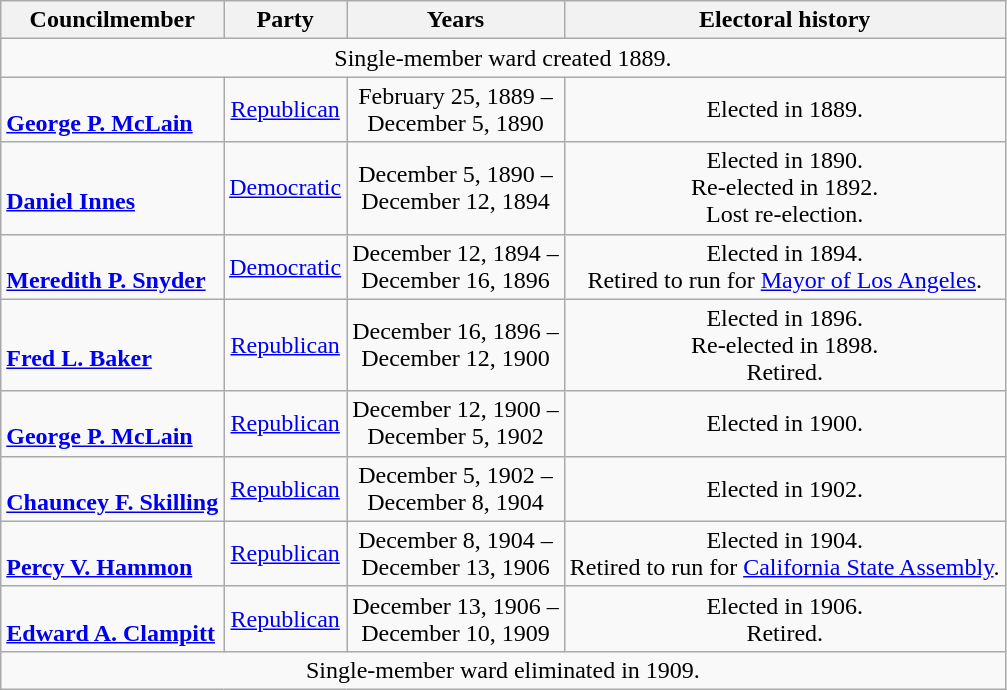<table class="wikitable" style="text-align:center;">
<tr>
<th>Councilmember</th>
<th>Party</th>
<th>Years</th>
<th>Electoral history</th>
</tr>
<tr>
<td colspan="4">Single-member ward created 1889.</td>
</tr>
<tr>
<td align=left> <br> <strong><a href='#'>George P. McLain</a></strong><br></td>
<td><a href='#'>Republican</a></td>
<td nowrap>February 25, 1889 –<br> December 5, 1890</td>
<td>Elected in 1889. <br> </td>
</tr>
<tr>
<td align=left> <br> <strong><a href='#'>Daniel Innes</a></strong><br></td>
<td><a href='#'>Democratic</a></td>
<td nowrap>December 5, 1890 –<br> December 12, 1894</td>
<td>Elected in 1890. <br> Re-elected in 1892. <br> Lost re-election.</td>
</tr>
<tr>
<td align=left> <br> <strong><a href='#'>Meredith P. Snyder</a></strong><br></td>
<td><a href='#'>Democratic</a></td>
<td nowrap>December 12, 1894 –<br> December 16, 1896</td>
<td>Elected in 1894. <br> Retired to run for <a href='#'>Mayor of Los Angeles</a>.</td>
</tr>
<tr>
<td align=left> <br> <strong><a href='#'>Fred L. Baker</a></strong><br> </td>
<td><a href='#'>Republican</a></td>
<td nowrap>December 16, 1896 –<br> December 12, 1900</td>
<td>Elected in 1896. <br> Re-elected in 1898. <br> Retired.</td>
</tr>
<tr>
<td align=left> <br> <strong><a href='#'>George P. McLain</a></strong><br></td>
<td><a href='#'>Republican</a></td>
<td nowrap>December 12, 1900 –<br> December 5, 1902</td>
<td>Elected in 1900. <br> </td>
</tr>
<tr>
<td align=left> <br> <strong><a href='#'>Chauncey F. Skilling</a></strong><br></td>
<td><a href='#'>Republican</a></td>
<td nowrap>December 5, 1902 –<br> December 8, 1904</td>
<td>Elected in 1902. <br> </td>
</tr>
<tr>
<td align=left> <br> <strong><a href='#'>Percy V. Hammon</a></strong> <br> </td>
<td><a href='#'>Republican</a></td>
<td nowrap>December 8, 1904 –<br> December 13, 1906</td>
<td>Elected in 1904. <br> Retired to run for  <a href='#'>California State Assembly</a>.</td>
</tr>
<tr>
<td align=left> <br> <strong><a href='#'>Edward A. Clampitt</a></strong> <br> </td>
<td><a href='#'>Republican</a></td>
<td nowrap>December 13, 1906 –<br> December 10, 1909</td>
<td>Elected in 1906. <br> Retired.</td>
</tr>
<tr>
<td colspan="4">Single-member ward eliminated in 1909.</td>
</tr>
</table>
